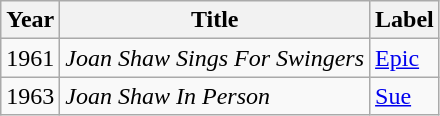<table class="wikitable">
<tr>
<th>Year</th>
<th>Title</th>
<th>Label</th>
</tr>
<tr>
<td>1961</td>
<td><em>Joan Shaw Sings For Swingers</em></td>
<td><a href='#'>Epic</a></td>
</tr>
<tr>
<td>1963</td>
<td><em>Joan Shaw In Person</em></td>
<td><a href='#'>Sue</a></td>
</tr>
</table>
